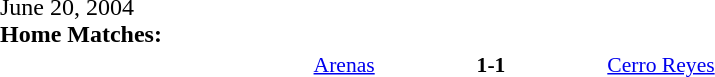<table width=100% cellspacing=1>
<tr>
<th width=20%></th>
<th width=12%></th>
<th width=20%></th>
<th></th>
</tr>
<tr>
<td>June 20, 2004<br><strong>Home Matches:</strong></td>
</tr>
<tr style=font-size:90%>
<td align=right><a href='#'>Arenas</a></td>
<td align=center><strong>1-1</strong></td>
<td><a href='#'>Cerro Reyes</a></td>
</tr>
</table>
